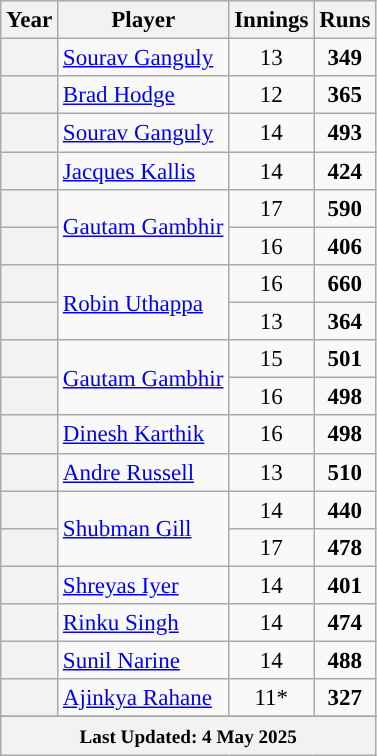<table class="wikitable sortable" style="text-align:left;font-size:96%;">
<tr>
<th>Year</th>
<th>Player</th>
<th>Innings</th>
<th>Runs</th>
</tr>
<tr>
<th scope=row style=text-align:center;></th>
<td><a href='#'>Sourav Ganguly</a></td>
<td align=center>13</td>
<td align=center><strong>349</strong></td>
</tr>
<tr>
<th scope=row style=text-align:center;></th>
<td><a href='#'>Brad Hodge</a></td>
<td align=center>12</td>
<td align=center><strong>365</strong></td>
</tr>
<tr>
<th scope=row style=text-align:center;></th>
<td><a href='#'>Sourav Ganguly</a></td>
<td align=center>14</td>
<td align=center><strong>493</strong></td>
</tr>
<tr>
<th scope=row style=text-align:center;></th>
<td><a href='#'>Jacques Kallis</a></td>
<td align=center>14</td>
<td align=center><strong>424</strong></td>
</tr>
<tr>
<th scope=row style=text-align:center;></th>
<td rowspan=2><a href='#'>Gautam Gambhir</a></td>
<td align=center>17</td>
<td align=center><strong>590</strong></td>
</tr>
<tr>
<th scope=row style=text-align:center;></th>
<td align=center>16</td>
<td align=center><strong>406</strong></td>
</tr>
<tr>
<th scope=row style=text-align:center;></th>
<td rowspan=2><a href='#'>Robin Uthappa</a></td>
<td align=center>16</td>
<td align=center><strong>660</strong></td>
</tr>
<tr>
<th scope=row style=text-align:center;></th>
<td align=center>13</td>
<td align=center><strong>364</strong></td>
</tr>
<tr>
<th scope=row style=text-align:center;></th>
<td rowspan=2><a href='#'>Gautam Gambhir</a></td>
<td align=center>15</td>
<td align=center><strong>501</strong></td>
</tr>
<tr>
<th scope=row style=text-align:center;></th>
<td align=center>16</td>
<td align=center><strong>498</strong></td>
</tr>
<tr>
<th scope=row style=text-align:center;></th>
<td><a href='#'>Dinesh Karthik</a></td>
<td align=center>16</td>
<td align=center><strong>498</strong></td>
</tr>
<tr>
<th scope=row style=text-align:center;></th>
<td><a href='#'>Andre Russell</a></td>
<td align=center>13</td>
<td align=center><strong>510</strong></td>
</tr>
<tr>
<th scope=row style=text-align:center;></th>
<td rowspan=2><a href='#'>Shubman Gill</a></td>
<td align=center>14</td>
<td align=center><strong>440</strong></td>
</tr>
<tr>
<th scope=row style=text-align:center;></th>
<td align=center>17</td>
<td align=center><strong>478</strong></td>
</tr>
<tr>
<th scope=row style=text-align:center;></th>
<td><a href='#'>Shreyas Iyer</a></td>
<td align=center>14</td>
<td align=center><strong>401</strong></td>
</tr>
<tr>
<th scope=row style=text-align:center;></th>
<td><a href='#'>Rinku Singh</a></td>
<td align=center>14</td>
<td align=center><strong>474</strong></td>
</tr>
<tr>
<th scope=row style=text-align:center;></th>
<td><a href='#'>Sunil Narine</a></td>
<td align=center>14</td>
<td align=center><strong>488</strong></td>
</tr>
<tr>
<th scope=row style=text-align:center;></th>
<td><a href='#'>Ajinkya Rahane</a></td>
<td align=center>11*</td>
<td align=center><strong>327</strong></td>
</tr>
<tr>
</tr>
<tr class=sortbottom>
<th colspan=6><small>Last Updated: 4 May 2025</small></th>
</tr>
</table>
